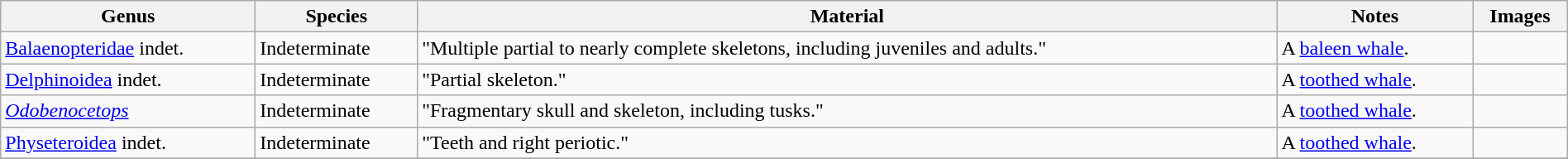<table class="wikitable" align="center" width="100%">
<tr>
<th>Genus</th>
<th>Species</th>
<th>Material</th>
<th>Notes</th>
<th>Images</th>
</tr>
<tr>
<td><a href='#'>Balaenopteridae</a> indet.</td>
<td>Indeterminate</td>
<td>"Multiple partial to nearly complete skeletons, including juveniles and adults."</td>
<td>A <a href='#'>baleen whale</a>.</td>
<td></td>
</tr>
<tr>
<td><a href='#'>Delphinoidea</a> indet.</td>
<td>Indeterminate</td>
<td>"Partial skeleton."</td>
<td>A <a href='#'>toothed whale</a>.</td>
<td></td>
</tr>
<tr>
<td><em><a href='#'>Odobenocetops</a></em></td>
<td>Indeterminate</td>
<td>"Fragmentary skull and skeleton, including tusks."</td>
<td>A <a href='#'>toothed whale</a>.</td>
<td></td>
</tr>
<tr>
<td><a href='#'>Physeteroidea</a> indet.</td>
<td>Indeterminate</td>
<td>"Teeth and right periotic."</td>
<td>A <a href='#'>toothed whale</a>.</td>
<td></td>
</tr>
<tr>
</tr>
</table>
